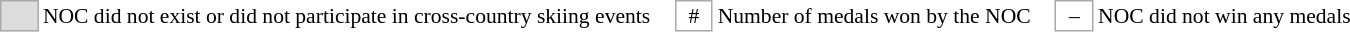<table style="font-size:90%">
<tr>
<td style="border:1px solid #aaa; background-color:#ddd; width:1.5em; text-align:center;"></td>
<td style="padding-right:1em;">NOC did not exist or did not participate in cross-country skiing events</td>
<td style="border:1px solid #aaa; width:1.5em; text-align:center;">#</td>
<td style="padding-right:1em;">Number of medals won by the NOC</td>
<td style="border:1px solid #aaa; width:1.5em; text-align:center;">–</td>
<td style="padding-right:1em;">NOC did not win any medals</td>
</tr>
</table>
